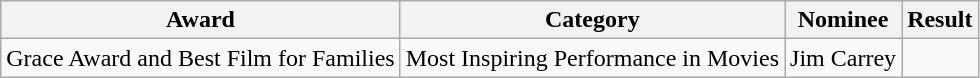<table class="wikitable sortable">
<tr>
<th>Award</th>
<th>Category</th>
<th>Nominee</th>
<th>Result</th>
</tr>
<tr>
<td rowspan="2">Grace Award and Best Film for Families</td>
<td>Most Inspiring Performance in Movies</td>
<td>Jim Carrey</td>
<td></td>
</tr>
</table>
